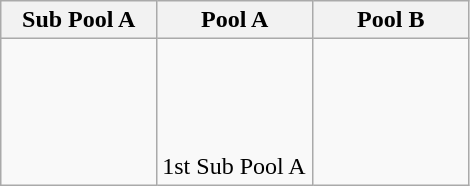<table class="wikitable">
<tr>
<th width=33%>Sub Pool A</th>
<th width=33%>Pool A</th>
<th width=33%>Pool B</th>
</tr>
<tr>
<td valign=top><br><br>
<s></s></td>
<td><br><br>
<br>
<br>
1st Sub Pool A</td>
<td><br><br>
<br>
<br>
<s></s></td>
</tr>
</table>
